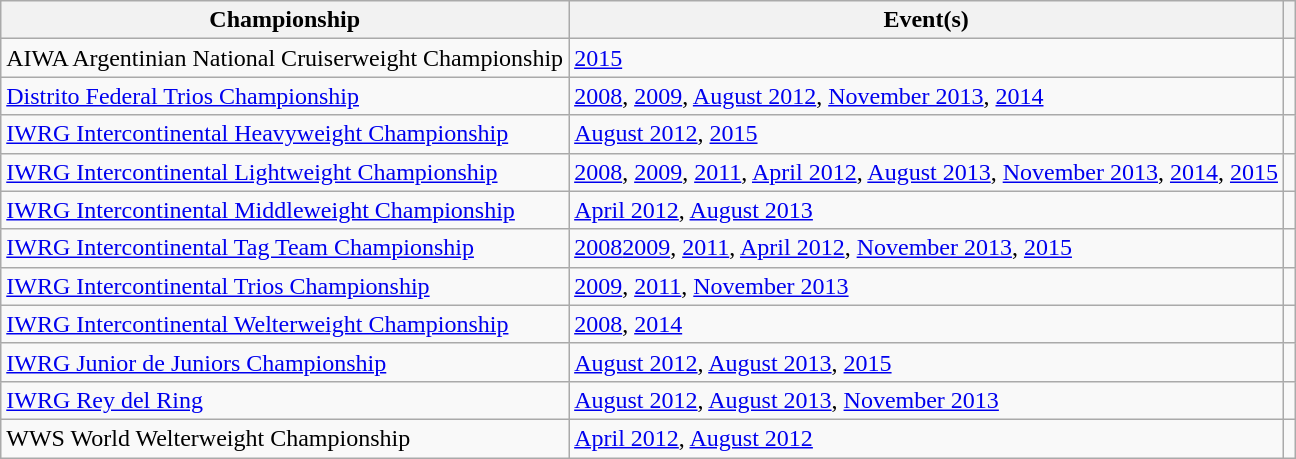<table class="wikitable sortable">
<tr>
<th scope="col">Championship</th>
<th scope="col">Event(s)</th>
<th class="unsortable" scope="col"></th>
</tr>
<tr>
<td>AIWA Argentinian National Cruiserweight Championship</td>
<td><a href='#'>2015</a></td>
<td></td>
</tr>
<tr>
<td><a href='#'>Distrito Federal Trios Championship</a></td>
<td><a href='#'>2008</a>, <a href='#'>2009</a>, <a href='#'>August 2012</a>, <a href='#'>November 2013</a>, <a href='#'>2014</a></td>
<td></td>
</tr>
<tr>
<td><a href='#'>IWRG Intercontinental Heavyweight Championship</a></td>
<td><a href='#'>August 2012</a>, <a href='#'>2015</a></td>
<td></td>
</tr>
<tr>
<td><a href='#'>IWRG Intercontinental Lightweight Championship</a></td>
<td><a href='#'>2008</a>, <a href='#'>2009</a>, <a href='#'>2011</a>, <a href='#'>April 2012</a>, <a href='#'>August 2013</a>, <a href='#'>November 2013</a>, <a href='#'>2014</a>, <a href='#'>2015</a></td>
<td></td>
</tr>
<tr>
<td><a href='#'>IWRG Intercontinental Middleweight Championship</a></td>
<td><a href='#'>April 2012</a>, <a href='#'>August 2013</a></td>
<td></td>
</tr>
<tr>
<td><a href='#'>IWRG Intercontinental Tag Team Championship</a></td>
<td><a href='#'>2008</a><a href='#'>2009</a>, <a href='#'>2011</a>, <a href='#'>April 2012</a>, <a href='#'>November 2013</a>, <a href='#'>2015</a></td>
<td></td>
</tr>
<tr>
<td><a href='#'>IWRG Intercontinental Trios Championship</a></td>
<td><a href='#'>2009</a>, <a href='#'>2011</a>, <a href='#'>November 2013</a></td>
<td></td>
</tr>
<tr>
<td><a href='#'>IWRG Intercontinental Welterweight Championship</a></td>
<td><a href='#'>2008</a>, <a href='#'>2014</a></td>
<td></td>
</tr>
<tr>
<td><a href='#'>IWRG Junior de Juniors Championship</a></td>
<td><a href='#'>August 2012</a>, <a href='#'>August 2013</a>, <a href='#'>2015</a></td>
<td></td>
</tr>
<tr>
<td><a href='#'>IWRG Rey del Ring</a></td>
<td><a href='#'>August 2012</a>, <a href='#'>August 2013</a>, <a href='#'>November 2013</a></td>
<td></td>
</tr>
<tr>
<td>WWS World Welterweight Championship</td>
<td><a href='#'>April 2012</a>, <a href='#'>August 2012</a></td>
<td></td>
</tr>
</table>
